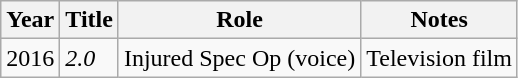<table class="wikitable sortable">
<tr>
<th>Year</th>
<th>Title</th>
<th>Role</th>
<th>Notes</th>
</tr>
<tr>
<td>2016</td>
<td><em>2.0</em></td>
<td>Injured Spec Op (voice)</td>
<td>Television film</td>
</tr>
</table>
